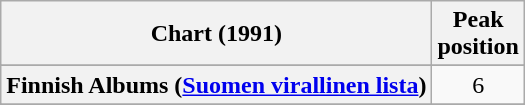<table class="wikitable sortable plainrowheaders">
<tr>
<th>Chart (1991)</th>
<th>Peak<br>position</th>
</tr>
<tr>
</tr>
<tr>
</tr>
<tr>
<th scope="row">Finnish Albums (<a href='#'>Suomen virallinen lista</a>)</th>
<td align="center">6</td>
</tr>
<tr>
</tr>
<tr>
</tr>
<tr>
</tr>
<tr>
</tr>
</table>
